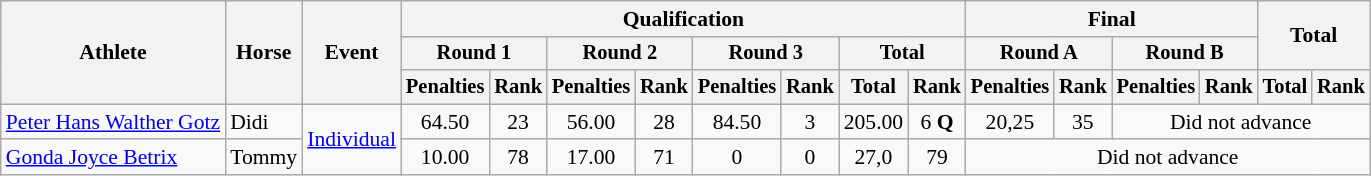<table class="wikitable" style="font-size:90%">
<tr>
<th rowspan="3">Athlete</th>
<th rowspan="3">Horse</th>
<th rowspan="3">Event</th>
<th colspan="8">Qualification</th>
<th colspan="4">Final</th>
<th rowspan=2 colspan="2">Total</th>
</tr>
<tr style="font-size:95%">
<th colspan="2">Round 1</th>
<th colspan="2">Round 2</th>
<th colspan="2">Round 3</th>
<th colspan="2">Total</th>
<th colspan="2">Round A</th>
<th colspan="2">Round B</th>
</tr>
<tr style="font-size:95%">
<th>Penalties</th>
<th>Rank</th>
<th>Penalties</th>
<th>Rank</th>
<th>Penalties</th>
<th>Rank</th>
<th>Total</th>
<th>Rank</th>
<th>Penalties</th>
<th>Rank</th>
<th>Penalties</th>
<th>Rank</th>
<th>Total</th>
<th>Rank</th>
</tr>
<tr align=center>
<td align=left><a href='#'>Peter Hans Walther Gotz</a></td>
<td align=left>Didi</td>
<td align=left rowspan=2><a href='#'>Individual</a></td>
<td>64.50</td>
<td>23</td>
<td>56.00</td>
<td>28</td>
<td>84.50</td>
<td>3</td>
<td>205.00</td>
<td>6 <strong>Q</strong></td>
<td>20,25</td>
<td>35</td>
<td colspan=5>Did not advance</td>
</tr>
<tr align=center>
<td align=left><a href='#'>Gonda Joyce Betrix</a></td>
<td align=left>Tommy</td>
<td>10.00</td>
<td>78</td>
<td>17.00</td>
<td>71</td>
<td>0</td>
<td>0</td>
<td>27,0</td>
<td>79</td>
<td colspan=7>Did not advance</td>
</tr>
</table>
